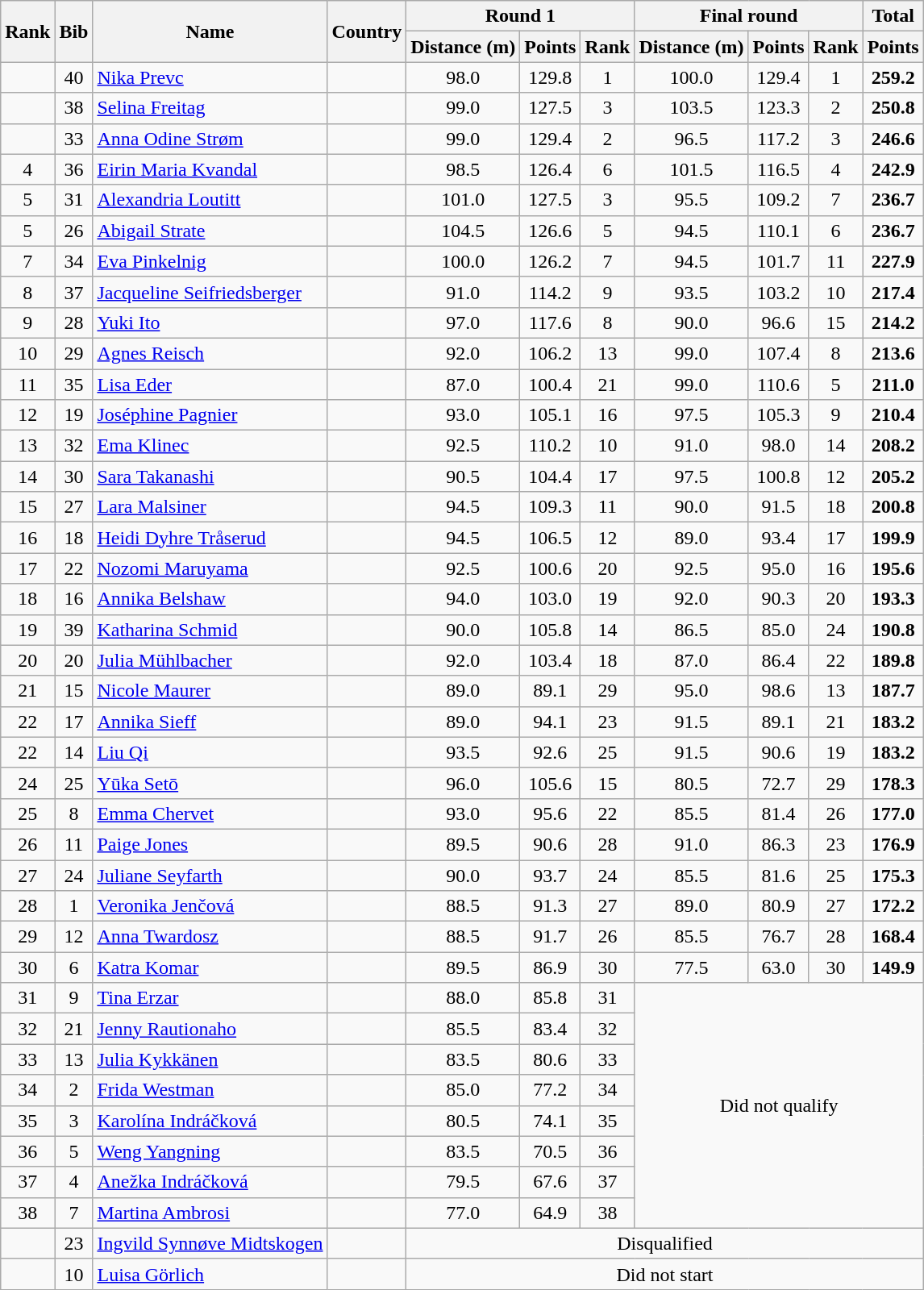<table class="wikitable sortable" style="text-align:center">
<tr>
<th rowspan=2>Rank</th>
<th rowspan=2>Bib</th>
<th rowspan=2>Name</th>
<th rowspan=2>Country</th>
<th colspan=3>Round 1</th>
<th colspan=3>Final round</th>
<th>Total</th>
</tr>
<tr>
<th>Distance (m)</th>
<th>Points</th>
<th>Rank</th>
<th>Distance (m)</th>
<th>Points</th>
<th>Rank</th>
<th>Points</th>
</tr>
<tr>
<td></td>
<td>40</td>
<td align=left><a href='#'>Nika Prevc</a></td>
<td align=left></td>
<td>98.0</td>
<td>129.8</td>
<td>1</td>
<td>100.0</td>
<td>129.4</td>
<td>1</td>
<td><strong>259.2</strong></td>
</tr>
<tr>
<td></td>
<td>38</td>
<td align=left><a href='#'>Selina Freitag</a></td>
<td align=left></td>
<td>99.0</td>
<td>127.5</td>
<td>3</td>
<td>103.5</td>
<td>123.3</td>
<td>2</td>
<td><strong>250.8</strong></td>
</tr>
<tr>
<td></td>
<td>33</td>
<td align=left><a href='#'>Anna Odine Strøm</a></td>
<td align=left></td>
<td>99.0</td>
<td>129.4</td>
<td>2</td>
<td>96.5</td>
<td>117.2</td>
<td>3</td>
<td><strong>246.6</strong></td>
</tr>
<tr>
<td>4</td>
<td>36</td>
<td align=left><a href='#'>Eirin Maria Kvandal</a></td>
<td align=left></td>
<td>98.5</td>
<td>126.4</td>
<td>6</td>
<td>101.5</td>
<td>116.5</td>
<td>4</td>
<td><strong>242.9</strong></td>
</tr>
<tr>
<td>5</td>
<td>31</td>
<td align=left><a href='#'>Alexandria Loutitt</a></td>
<td align=left></td>
<td>101.0</td>
<td>127.5</td>
<td>3</td>
<td>95.5</td>
<td>109.2</td>
<td>7</td>
<td><strong>236.7</strong></td>
</tr>
<tr>
<td>5</td>
<td>26</td>
<td align=left><a href='#'>Abigail Strate</a></td>
<td align=left></td>
<td>104.5</td>
<td>126.6</td>
<td>5</td>
<td>94.5</td>
<td>110.1</td>
<td>6</td>
<td><strong>236.7</strong></td>
</tr>
<tr>
<td>7</td>
<td>34</td>
<td align=left><a href='#'>Eva Pinkelnig</a></td>
<td align=left></td>
<td>100.0</td>
<td>126.2</td>
<td>7</td>
<td>94.5</td>
<td>101.7</td>
<td>11</td>
<td><strong>227.9</strong></td>
</tr>
<tr>
<td>8</td>
<td>37</td>
<td align=left><a href='#'>Jacqueline Seifriedsberger</a></td>
<td align=left></td>
<td>91.0</td>
<td>114.2</td>
<td>9</td>
<td>93.5</td>
<td>103.2</td>
<td>10</td>
<td><strong>217.4</strong></td>
</tr>
<tr>
<td>9</td>
<td>28</td>
<td align=left><a href='#'>Yuki Ito</a></td>
<td align=left></td>
<td>97.0</td>
<td>117.6</td>
<td>8</td>
<td>90.0</td>
<td>96.6</td>
<td>15</td>
<td><strong>214.2</strong></td>
</tr>
<tr>
<td>10</td>
<td>29</td>
<td align=left><a href='#'>Agnes Reisch</a></td>
<td align=left></td>
<td>92.0</td>
<td>106.2</td>
<td>13</td>
<td>99.0</td>
<td>107.4</td>
<td>8</td>
<td><strong>213.6</strong></td>
</tr>
<tr>
<td>11</td>
<td>35</td>
<td align=left><a href='#'>Lisa Eder</a></td>
<td align=left></td>
<td>87.0</td>
<td>100.4</td>
<td>21</td>
<td>99.0</td>
<td>110.6</td>
<td>5</td>
<td><strong>211.0</strong></td>
</tr>
<tr>
<td>12</td>
<td>19</td>
<td align=left><a href='#'>Joséphine Pagnier</a></td>
<td align=left></td>
<td>93.0</td>
<td>105.1</td>
<td>16</td>
<td>97.5</td>
<td>105.3</td>
<td>9</td>
<td><strong>210.4</strong></td>
</tr>
<tr>
<td>13</td>
<td>32</td>
<td align=left><a href='#'>Ema Klinec</a></td>
<td align=left></td>
<td>92.5</td>
<td>110.2</td>
<td>10</td>
<td>91.0</td>
<td>98.0</td>
<td>14</td>
<td><strong>208.2</strong></td>
</tr>
<tr>
<td>14</td>
<td>30</td>
<td align=left><a href='#'>Sara Takanashi</a></td>
<td align=left></td>
<td>90.5</td>
<td>104.4</td>
<td>17</td>
<td>97.5</td>
<td>100.8</td>
<td>12</td>
<td><strong>205.2</strong></td>
</tr>
<tr>
<td>15</td>
<td>27</td>
<td align=left><a href='#'>Lara Malsiner</a></td>
<td align=left></td>
<td>94.5</td>
<td>109.3</td>
<td>11</td>
<td>90.0</td>
<td>91.5</td>
<td>18</td>
<td><strong>200.8</strong></td>
</tr>
<tr>
<td>16</td>
<td>18</td>
<td align=left><a href='#'>Heidi Dyhre Tråserud</a></td>
<td align=left></td>
<td>94.5</td>
<td>106.5</td>
<td>12</td>
<td>89.0</td>
<td>93.4</td>
<td>17</td>
<td><strong>199.9</strong></td>
</tr>
<tr>
<td>17</td>
<td>22</td>
<td align=left><a href='#'>Nozomi Maruyama</a></td>
<td align=left></td>
<td>92.5</td>
<td>100.6</td>
<td>20</td>
<td>92.5</td>
<td>95.0</td>
<td>16</td>
<td><strong>195.6</strong></td>
</tr>
<tr>
<td>18</td>
<td>16</td>
<td align=left><a href='#'>Annika Belshaw</a></td>
<td align=left></td>
<td>94.0</td>
<td>103.0</td>
<td>19</td>
<td>92.0</td>
<td>90.3</td>
<td>20</td>
<td><strong>193.3</strong></td>
</tr>
<tr>
<td>19</td>
<td>39</td>
<td align=left><a href='#'>Katharina Schmid</a></td>
<td align=left></td>
<td>90.0</td>
<td>105.8</td>
<td>14</td>
<td>86.5</td>
<td>85.0</td>
<td>24</td>
<td><strong>190.8</strong></td>
</tr>
<tr>
<td>20</td>
<td>20</td>
<td align=left><a href='#'>Julia Mühlbacher</a></td>
<td align=left></td>
<td>92.0</td>
<td>103.4</td>
<td>18</td>
<td>87.0</td>
<td>86.4</td>
<td>22</td>
<td><strong>189.8</strong></td>
</tr>
<tr>
<td>21</td>
<td>15</td>
<td align=left><a href='#'>Nicole Maurer</a></td>
<td align=left></td>
<td>89.0</td>
<td>89.1</td>
<td>29</td>
<td>95.0</td>
<td>98.6</td>
<td>13</td>
<td><strong>187.7</strong></td>
</tr>
<tr>
<td>22</td>
<td>17</td>
<td align=left><a href='#'>Annika Sieff</a></td>
<td align=left></td>
<td>89.0</td>
<td>94.1</td>
<td>23</td>
<td>91.5</td>
<td>89.1</td>
<td>21</td>
<td><strong>183.2</strong></td>
</tr>
<tr>
<td>22</td>
<td>14</td>
<td align=left><a href='#'>Liu Qi</a></td>
<td align=left></td>
<td>93.5</td>
<td>92.6</td>
<td>25</td>
<td>91.5</td>
<td>90.6</td>
<td>19</td>
<td><strong>183.2</strong></td>
</tr>
<tr>
<td>24</td>
<td>25</td>
<td align=left><a href='#'>Yūka Setō</a></td>
<td align=left></td>
<td>96.0</td>
<td>105.6</td>
<td>15</td>
<td>80.5</td>
<td>72.7</td>
<td>29</td>
<td><strong>178.3</strong></td>
</tr>
<tr>
<td>25</td>
<td>8</td>
<td align=left><a href='#'>Emma Chervet</a></td>
<td align=left></td>
<td>93.0</td>
<td>95.6</td>
<td>22</td>
<td>85.5</td>
<td>81.4</td>
<td>26</td>
<td><strong>177.0</strong></td>
</tr>
<tr>
<td>26</td>
<td>11</td>
<td align=left><a href='#'>Paige Jones</a></td>
<td align=left></td>
<td>89.5</td>
<td>90.6</td>
<td>28</td>
<td>91.0</td>
<td>86.3</td>
<td>23</td>
<td><strong>176.9</strong></td>
</tr>
<tr>
<td>27</td>
<td>24</td>
<td align=left><a href='#'>Juliane Seyfarth</a></td>
<td align=left></td>
<td>90.0</td>
<td>93.7</td>
<td>24</td>
<td>85.5</td>
<td>81.6</td>
<td>25</td>
<td><strong>175.3</strong></td>
</tr>
<tr>
<td>28</td>
<td>1</td>
<td align=left><a href='#'>Veronika Jenčová</a></td>
<td align=left></td>
<td>88.5</td>
<td>91.3</td>
<td>27</td>
<td>89.0</td>
<td>80.9</td>
<td>27</td>
<td><strong>172.2</strong></td>
</tr>
<tr>
<td>29</td>
<td>12</td>
<td align=left><a href='#'>Anna Twardosz</a></td>
<td align=left></td>
<td>88.5</td>
<td>91.7</td>
<td>26</td>
<td>85.5</td>
<td>76.7</td>
<td>28</td>
<td><strong>168.4</strong></td>
</tr>
<tr>
<td>30</td>
<td>6</td>
<td align=left><a href='#'>Katra Komar</a></td>
<td align=left></td>
<td>89.5</td>
<td>86.9</td>
<td>30</td>
<td>77.5</td>
<td>63.0</td>
<td>30</td>
<td><strong>149.9</strong></td>
</tr>
<tr>
<td>31</td>
<td>9</td>
<td align=left><a href='#'>Tina Erzar</a></td>
<td align=left></td>
<td>88.0</td>
<td>85.8</td>
<td>31</td>
<td colspan=4 rowspan=8>Did not qualify</td>
</tr>
<tr>
<td>32</td>
<td>21</td>
<td align=left><a href='#'>Jenny Rautionaho</a></td>
<td align=left></td>
<td>85.5</td>
<td>83.4</td>
<td>32</td>
</tr>
<tr>
<td>33</td>
<td>13</td>
<td align=left><a href='#'>Julia Kykkänen</a></td>
<td align=left></td>
<td>83.5</td>
<td>80.6</td>
<td>33</td>
</tr>
<tr>
<td>34</td>
<td>2</td>
<td align=left><a href='#'>Frida Westman</a></td>
<td align=left></td>
<td>85.0</td>
<td>77.2</td>
<td>34</td>
</tr>
<tr>
<td>35</td>
<td>3</td>
<td align=left><a href='#'>Karolína Indráčková</a></td>
<td align=left></td>
<td>80.5</td>
<td>74.1</td>
<td>35</td>
</tr>
<tr>
<td>36</td>
<td>5</td>
<td align=left><a href='#'>Weng Yangning</a></td>
<td align=left></td>
<td>83.5</td>
<td>70.5</td>
<td>36</td>
</tr>
<tr>
<td>37</td>
<td>4</td>
<td align=left><a href='#'>Anežka Indráčková</a></td>
<td align=left></td>
<td>79.5</td>
<td>67.6</td>
<td>37</td>
</tr>
<tr>
<td>38</td>
<td>7</td>
<td align=left><a href='#'>Martina Ambrosi</a></td>
<td align=left></td>
<td>77.0</td>
<td>64.9</td>
<td>38</td>
</tr>
<tr>
<td></td>
<td>23</td>
<td align=left><a href='#'>Ingvild Synnøve Midtskogen</a></td>
<td align=left></td>
<td colspan=7>Disqualified</td>
</tr>
<tr>
<td></td>
<td>10</td>
<td align=left><a href='#'>Luisa Görlich</a></td>
<td align=left></td>
<td colspan=7>Did not start</td>
</tr>
</table>
